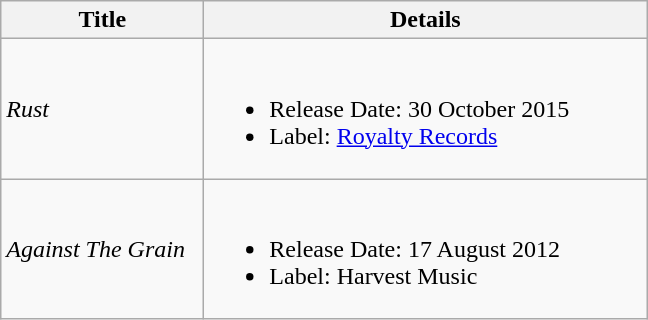<table class="wikitable plainrowheaders">
<tr>
<th style="width:8em;">Title</th>
<th style="width:18em;">Details</th>
</tr>
<tr>
<td scope="row"><em>Rust</em></td>
<td><br><ul><li>Release Date: 30 October 2015</li><li>Label: <a href='#'>Royalty Records</a></li></ul></td>
</tr>
<tr>
<td><em>Against The Grain</em></td>
<td><br><ul><li>Release Date: 17 August 2012</li><li>Label: Harvest Music</li></ul></td>
</tr>
</table>
